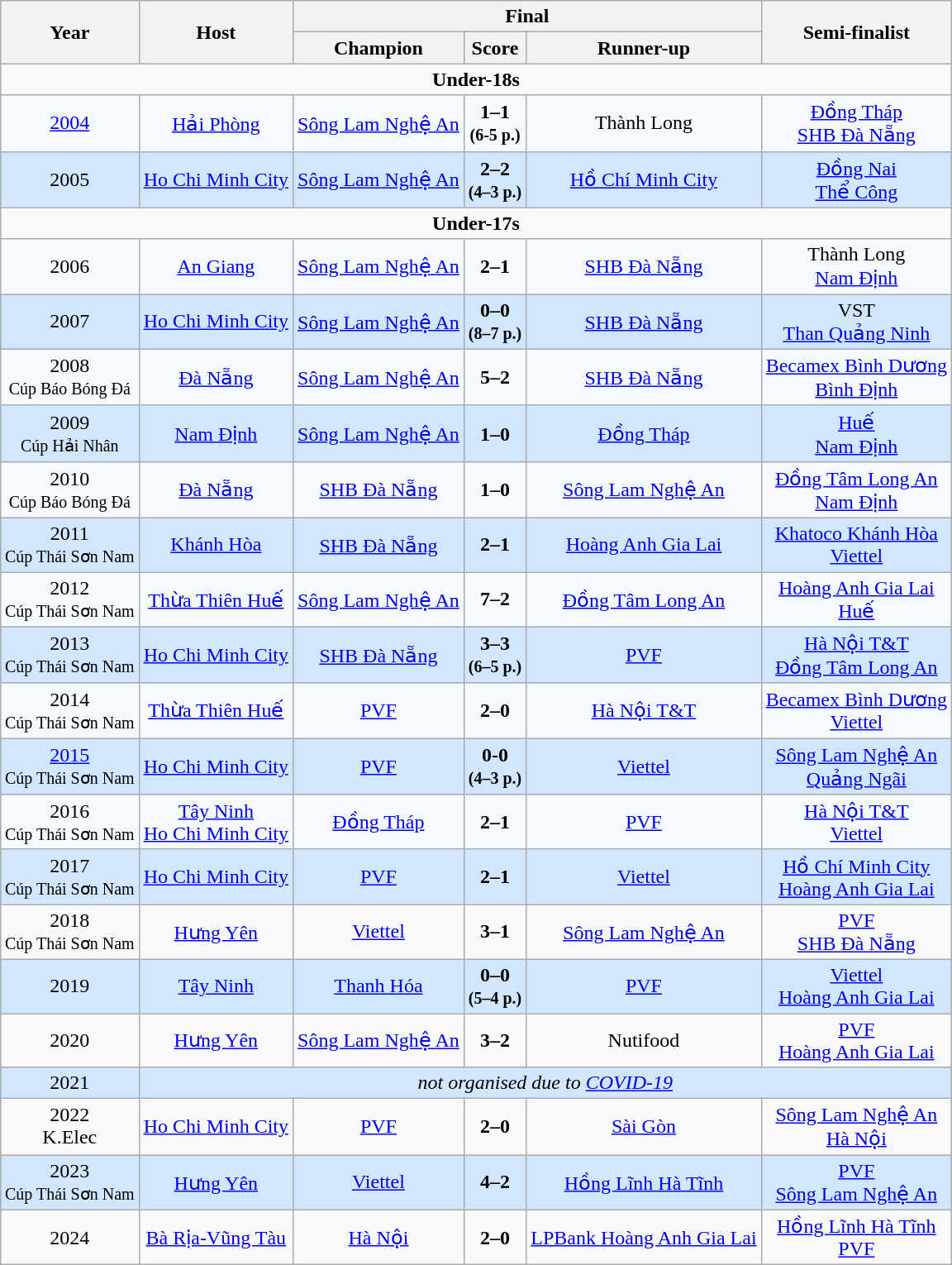<table class="wikitable" style="margin:1em auto; text-align:center;">
<tr>
<th rowspan=2>Year</th>
<th rowspan=2>Host</th>
<th colspan=3>Final</th>
<th rowspan=2>Semi-finalist</th>
</tr>
<tr>
<th>Champion</th>
<th>Score</th>
<th>Runner-up</th>
</tr>
<tr>
<td colspan=6><strong>Under-18s</strong></td>
</tr>
<tr bgcolor=#F5FAFF>
<td><a href='#'>2004</a></td>
<td><a href='#'>Hải Phòng</a></td>
<td><a href='#'>Sông Lam Nghệ An</a></td>
<td><strong>1–1<br> <small> (6-5 p.)</small></strong></td>
<td>Thành Long</td>
<td><a href='#'>Đồng Tháp</a> <br> <a href='#'>SHB Đà Nẵng</a></td>
</tr>
<tr bgcolor=#D0E7FF>
<td>2005</td>
<td><a href='#'>Ho Chi Minh City</a></td>
<td><a href='#'>Sông Lam Nghệ An</a></td>
<td><strong>2–2<br> <small> (4–3 p.)</small></strong></td>
<td><a href='#'>Hồ Chí Minh City</a></td>
<td><a href='#'>Đồng Nai</a>  <br> <a href='#'>Thể Công</a></td>
</tr>
<tr>
<td colspan=6><strong>Under-17s</strong></td>
</tr>
<tr bgcolor=#F5FAFF>
<td>2006</td>
<td><a href='#'>An Giang</a></td>
<td><a href='#'>Sông Lam Nghệ An</a></td>
<td><strong>2–1</strong></td>
<td><a href='#'>SHB Đà Nẵng</a></td>
<td>Thành Long <br> <a href='#'>Nam Định</a></td>
</tr>
<tr bgcolor=#D0E7FF>
<td>2007</td>
<td><a href='#'>Ho Chi Minh City</a></td>
<td><a href='#'>Sông Lam Nghệ An</a></td>
<td><strong>0–0<br> <small> (8–7 p.)</small></strong></td>
<td><a href='#'>SHB Đà Nẵng</a></td>
<td>VST <br> <a href='#'>Than Quảng Ninh</a></td>
</tr>
<tr bgcolor=#F5FAFF>
<td>2008<br><small>Cúp Báo Bóng Đá</small></td>
<td><a href='#'>Đà Nẵng</a></td>
<td><a href='#'>Sông Lam Nghệ An</a></td>
<td><strong>5–2</strong></td>
<td><a href='#'>SHB Đà Nẵng</a></td>
<td><a href='#'>Becamex Bình Dương</a> <br> <a href='#'>Bình Định</a></td>
</tr>
<tr bgcolor=#D0E7FF>
<td>2009<br><small>Cúp Hải Nhân</small></td>
<td><a href='#'>Nam Định</a></td>
<td><a href='#'>Sông Lam Nghệ An</a></td>
<td><strong>1–0</strong></td>
<td><a href='#'>Đồng Tháp</a></td>
<td><a href='#'>Huế</a> <br> <a href='#'>Nam Định</a></td>
</tr>
<tr bgcolor=#F5FAFF>
<td>2010<br><small>Cúp Báo Bóng Đá</small></td>
<td><a href='#'>Đà Nẵng</a></td>
<td><a href='#'>SHB Đà Nẵng</a></td>
<td><strong>1–0</strong></td>
<td><a href='#'>Sông Lam Nghệ An</a></td>
<td><a href='#'>Đồng Tâm Long An</a> <br> <a href='#'>Nam Định</a></td>
</tr>
<tr bgcolor=#D0E7FF>
<td>2011<br><small>Cúp Thái Sơn Nam</small></td>
<td><a href='#'>Khánh Hòa</a></td>
<td><a href='#'>SHB Đà Nẵng</a></td>
<td><strong>2–1</strong></td>
<td><a href='#'>Hoàng Anh Gia Lai</a></td>
<td><a href='#'>Khatoco Khánh Hòa</a> <br> <a href='#'>Viettel</a></td>
</tr>
<tr bgcolor=#F5FAFF>
<td>2012<br><small>Cúp Thái Sơn Nam</small></td>
<td><a href='#'>Thừa Thiên Huế</a></td>
<td><a href='#'>Sông Lam Nghệ An</a></td>
<td><strong>7–2</strong></td>
<td><a href='#'>Đồng Tâm Long An</a></td>
<td><a href='#'>Hoàng Anh Gia Lai</a> <br> <a href='#'>Huế</a></td>
</tr>
<tr bgcolor=#D0E7FF>
<td>2013<br><small>Cúp Thái Sơn Nam</small></td>
<td><a href='#'>Ho Chi Minh City</a></td>
<td><a href='#'>SHB Đà Nẵng</a></td>
<td><strong>3–3<br> <small> (6–5 p.)</small></strong></td>
<td><a href='#'>PVF</a></td>
<td><a href='#'>Hà Nội T&T</a> <br> <a href='#'>Đồng Tâm Long An</a></td>
</tr>
<tr bgcolor=#F5FAFF>
<td>2014<br><small>Cúp Thái Sơn Nam</small></td>
<td><a href='#'>Thừa Thiên Huế</a></td>
<td><a href='#'>PVF</a></td>
<td><strong>2–0</strong></td>
<td><a href='#'>Hà Nội T&T</a></td>
<td><a href='#'>Becamex Bình Dương</a> <br> <a href='#'>Viettel</a></td>
</tr>
<tr bgcolor=#D0E7FF>
<td><a href='#'>2015</a><br><small>Cúp Thái Sơn Nam</small></td>
<td><a href='#'>Ho Chi Minh City</a></td>
<td><a href='#'>PVF</a></td>
<td><strong>0-0<br> <small> (4–3 p.)</small></strong></td>
<td><a href='#'>Viettel</a></td>
<td><a href='#'>Sông Lam Nghệ An</a> <br> <a href='#'>Quảng Ngãi</a></td>
</tr>
<tr bgcolor=#F5FAFF>
<td>2016<br><small>Cúp Thái Sơn Nam</small></td>
<td><a href='#'>Tây Ninh</a> <br> <a href='#'>Ho Chi Minh City</a></td>
<td><a href='#'>Đồng Tháp</a></td>
<td><strong>2–1</strong></td>
<td><a href='#'>PVF</a></td>
<td><a href='#'>Hà Nội T&T</a> <br> <a href='#'>Viettel</a></td>
</tr>
<tr bgcolor=#D0E7FF>
<td>2017<br><small>Cúp Thái Sơn Nam</small></td>
<td><a href='#'>Ho Chi Minh City</a></td>
<td><a href='#'>PVF</a></td>
<td><strong>2–1</strong></td>
<td><a href='#'>Viettel</a></td>
<td><a href='#'>Hồ Chí Minh City</a> <br><a href='#'>Hoàng Anh Gia Lai</a></td>
</tr>
<tr>
<td>2018<br><small>Cúp Thái Sơn Nam</small></td>
<td><a href='#'>Hưng Yên</a></td>
<td><a href='#'>Viettel</a></td>
<td><strong>3–1</strong></td>
<td><a href='#'>Sông Lam Nghệ An</a></td>
<td><a href='#'>PVF</a><br><a href='#'>SHB Đà Nẵng</a></td>
</tr>
<tr bgcolor=#D0E7FF>
<td>2019</td>
<td><a href='#'>Tây Ninh</a></td>
<td><a href='#'>Thanh Hóa</a></td>
<td><strong>0–0<br> <small>(5–4 p.)</small></strong></td>
<td><a href='#'>PVF</a></td>
<td><a href='#'>Viettel</a><br><a href='#'>Hoàng Anh Gia Lai</a></td>
</tr>
<tr>
<td>2020</td>
<td><a href='#'>Hưng Yên</a></td>
<td><a href='#'>Sông Lam Nghệ An</a></td>
<td><strong>3–2</strong></td>
<td>Nutifood</td>
<td><a href='#'>PVF</a><br><a href='#'>Hoàng Anh Gia Lai</a></td>
</tr>
<tr bgcolor=#D0E7FF>
<td>2021</td>
<td colspan="5"><em>not organised due to <a href='#'>COVID-19</a></em></td>
</tr>
<tr>
<td>2022<br>K.Elec</td>
<td><a href='#'>Ho Chi Minh City</a></td>
<td><a href='#'>PVF</a></td>
<td><strong>2–0</strong></td>
<td><a href='#'>Sài Gòn</a></td>
<td><a href='#'>Sông Lam Nghệ An</a><br><a href='#'>Hà Nội</a></td>
</tr>
<tr bgcolor=#D0E7FF>
<td>2023<br><small>Cúp Thái Sơn Nam</small></td>
<td><a href='#'>Hưng Yên</a></td>
<td><a href='#'>Viettel</a></td>
<td><strong>4–2</strong></td>
<td><a href='#'>Hồng Lĩnh Hà Tĩnh</a></td>
<td><a href='#'>PVF</a><br><a href='#'>Sông Lam Nghệ An</a></td>
</tr>
<tr>
<td>2024</td>
<td><a href='#'>Bà Rịa-Vũng Tàu</a></td>
<td><a href='#'>Hà Nội</a></td>
<td><strong>2–0</strong></td>
<td><a href='#'>LPBank Hoàng Anh Gia Lai</a></td>
<td><a href='#'>Hồng Lĩnh Hà Tĩnh</a><br><a href='#'>PVF</a></td>
</tr>
</table>
